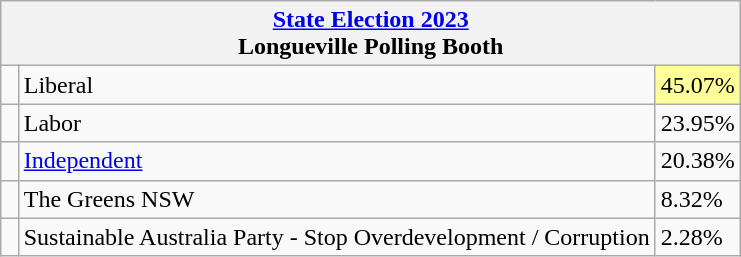<table class="wikitable" style="float:right; margin-left:1em">
<tr>
<th colspan="3"><a href='#'>State Election 2023</a><br>Longueville Polling Booth</th>
</tr>
<tr>
<td> </td>
<td>Liberal</td>
<td bgcolor="FFFF99">45.07%</td>
</tr>
<tr>
<td> </td>
<td>Labor</td>
<td>23.95%</td>
</tr>
<tr>
<td> </td>
<td><a href='#'>Independent</a></td>
<td>20.38%</td>
</tr>
<tr>
<td> </td>
<td>The Greens NSW</td>
<td>8.32%</td>
</tr>
<tr>
<td> </td>
<td>Sustainable Australia Party - Stop Overdevelopment / Corruption</td>
<td>2.28%</td>
</tr>
</table>
